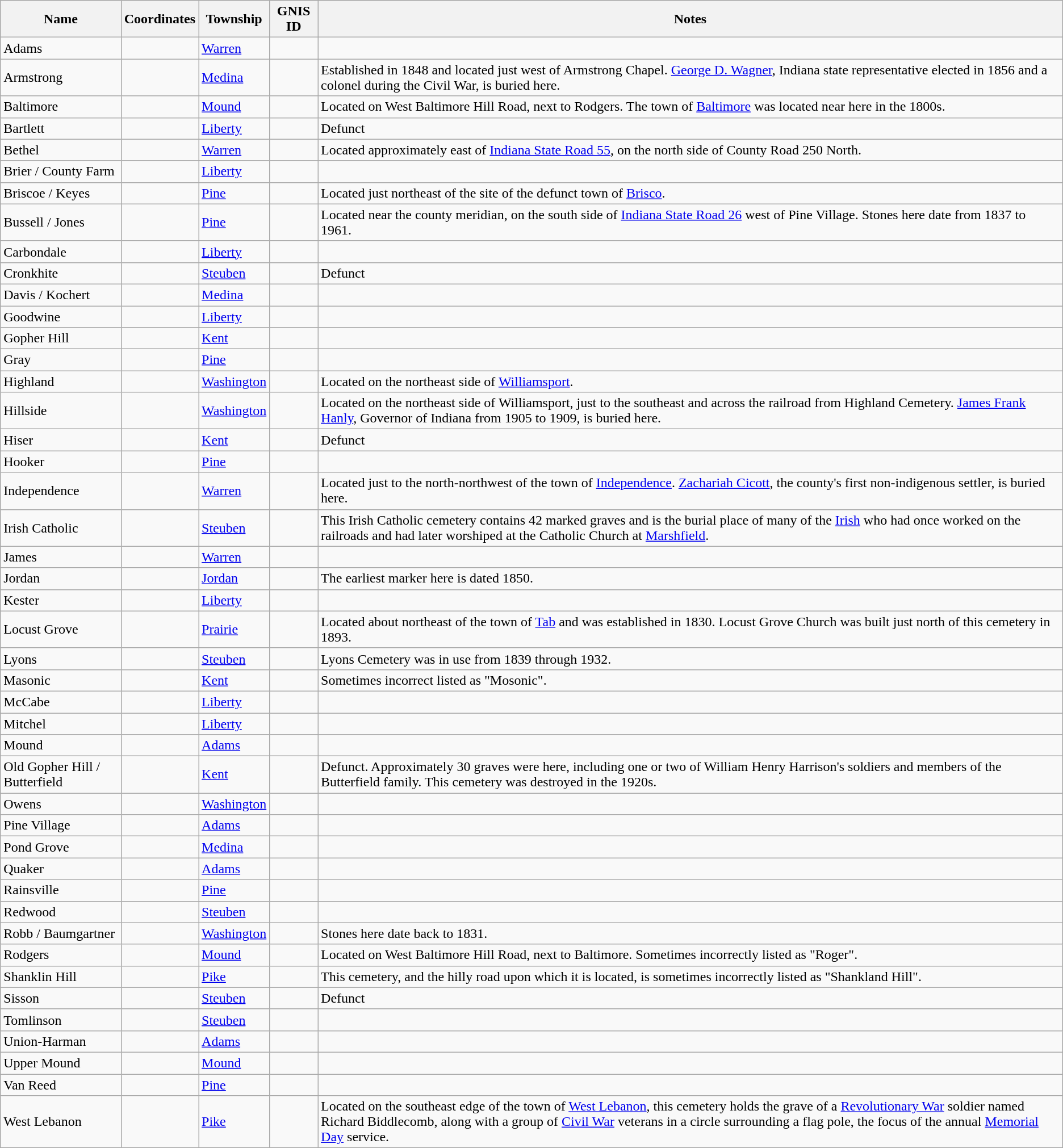<table class="wikitable sortable" border="1">
<tr>
<th scope="col">Name</th>
<th scope="col" class="unsortable">Coordinates</th>
<th scope="col">Township</th>
<th scope="col">GNIS ID</th>
<th scope="col" class="unsortable">Notes</th>
</tr>
<tr>
<td>Adams</td>
<td></td>
<td><a href='#'>Warren</a></td>
<td></td>
<td></td>
</tr>
<tr>
<td>Armstrong</td>
<td></td>
<td><a href='#'>Medina</a></td>
<td></td>
<td>Established in 1848 and located just west of Armstrong Chapel. <a href='#'>George D. Wagner</a>, Indiana state representative elected in 1856 and a colonel during the Civil War, is buried here.</td>
</tr>
<tr>
<td>Baltimore</td>
<td></td>
<td><a href='#'>Mound</a></td>
<td></td>
<td>Located on West Baltimore Hill Road, next to Rodgers.  The town of <a href='#'>Baltimore</a> was located near here in the 1800s.</td>
</tr>
<tr>
<td>Bartlett</td>
<td></td>
<td><a href='#'>Liberty</a></td>
<td></td>
<td>Defunct</td>
</tr>
<tr>
<td>Bethel</td>
<td></td>
<td><a href='#'>Warren</a></td>
<td></td>
<td>Located approximately  east of <a href='#'>Indiana State Road 55</a>, on the north side of County Road 250 North.</td>
</tr>
<tr>
<td>Brier / County Farm</td>
<td></td>
<td><a href='#'>Liberty</a></td>
<td></td>
<td></td>
</tr>
<tr>
<td>Briscoe / Keyes</td>
<td></td>
<td><a href='#'>Pine</a></td>
<td></td>
<td>Located just northeast of the site of the defunct town of <a href='#'>Brisco</a>.</td>
</tr>
<tr>
<td>Bussell / Jones</td>
<td></td>
<td><a href='#'>Pine</a></td>
<td></td>
<td>Located near the county meridian, on the south side of <a href='#'>Indiana State Road 26</a> west of Pine Village. Stones here date from 1837 to 1961.</td>
</tr>
<tr>
<td>Carbondale</td>
<td></td>
<td><a href='#'>Liberty</a></td>
<td></td>
<td></td>
</tr>
<tr>
<td>Cronkhite</td>
<td></td>
<td><a href='#'>Steuben</a></td>
<td></td>
<td>Defunct</td>
</tr>
<tr>
<td>Davis / Kochert</td>
<td></td>
<td><a href='#'>Medina</a></td>
<td></td>
<td></td>
</tr>
<tr>
<td>Goodwine</td>
<td></td>
<td><a href='#'>Liberty</a></td>
<td></td>
<td></td>
</tr>
<tr>
<td>Gopher Hill</td>
<td></td>
<td><a href='#'>Kent</a></td>
<td></td>
<td></td>
</tr>
<tr>
<td>Gray</td>
<td></td>
<td><a href='#'>Pine</a></td>
<td></td>
<td></td>
</tr>
<tr>
<td>Highland</td>
<td></td>
<td><a href='#'>Washington</a></td>
<td></td>
<td>Located on the northeast side of <a href='#'>Williamsport</a>.</td>
</tr>
<tr>
<td>Hillside</td>
<td></td>
<td><a href='#'>Washington</a></td>
<td></td>
<td>Located on the northeast side of Williamsport, just to the southeast and across the railroad from Highland Cemetery.  <a href='#'>James Frank Hanly</a>, Governor of Indiana from 1905 to 1909, is buried here.</td>
</tr>
<tr>
<td>Hiser</td>
<td></td>
<td><a href='#'>Kent</a></td>
<td></td>
<td>Defunct</td>
</tr>
<tr>
<td>Hooker</td>
<td></td>
<td><a href='#'>Pine</a></td>
<td></td>
<td></td>
</tr>
<tr>
<td>Independence</td>
<td></td>
<td><a href='#'>Warren</a></td>
<td></td>
<td>Located just to the north-northwest of the town of <a href='#'>Independence</a>. <a href='#'>Zachariah Cicott</a>, the county's first non-indigenous settler, is buried here.</td>
</tr>
<tr>
<td>Irish Catholic</td>
<td></td>
<td><a href='#'>Steuben</a></td>
<td></td>
<td>This Irish Catholic cemetery contains 42 marked graves and is the burial place of many of the <a href='#'>Irish</a> who had once worked on the railroads and had later worshiped at the Catholic Church at <a href='#'>Marshfield</a>.</td>
</tr>
<tr>
<td>James</td>
<td></td>
<td><a href='#'>Warren</a></td>
<td></td>
<td></td>
</tr>
<tr>
<td>Jordan</td>
<td></td>
<td><a href='#'>Jordan</a></td>
<td></td>
<td>The earliest marker here is dated 1850.</td>
</tr>
<tr>
<td>Kester</td>
<td></td>
<td><a href='#'>Liberty</a></td>
<td></td>
<td></td>
</tr>
<tr>
<td>Locust Grove</td>
<td></td>
<td><a href='#'>Prairie</a></td>
<td></td>
<td>Located about  northeast of the town of <a href='#'>Tab</a> and was established in 1830. Locust Grove Church was built just north of this cemetery in 1893.</td>
</tr>
<tr>
<td>Lyons</td>
<td></td>
<td><a href='#'>Steuben</a></td>
<td></td>
<td>Lyons Cemetery was in use from 1839 through 1932.</td>
</tr>
<tr>
<td>Masonic</td>
<td></td>
<td><a href='#'>Kent</a></td>
<td></td>
<td>Sometimes incorrect listed as "Mosonic".</td>
</tr>
<tr>
<td>McCabe</td>
<td></td>
<td><a href='#'>Liberty</a></td>
<td></td>
<td></td>
</tr>
<tr>
<td>Mitchel</td>
<td></td>
<td><a href='#'>Liberty</a></td>
<td></td>
<td></td>
</tr>
<tr>
<td>Mound</td>
<td></td>
<td><a href='#'>Adams</a></td>
<td></td>
<td></td>
</tr>
<tr>
<td>Old Gopher Hill / Butterfield</td>
<td></td>
<td><a href='#'>Kent</a></td>
<td></td>
<td>Defunct. Approximately 30 graves were here, including one or two of William Henry Harrison's soldiers and members of the Butterfield family.  This cemetery was destroyed in the 1920s.</td>
</tr>
<tr>
<td>Owens</td>
<td></td>
<td><a href='#'>Washington</a></td>
<td></td>
<td></td>
</tr>
<tr>
<td>Pine Village</td>
<td></td>
<td><a href='#'>Adams</a></td>
<td></td>
<td></td>
</tr>
<tr>
<td>Pond Grove</td>
<td></td>
<td><a href='#'>Medina</a></td>
<td></td>
<td></td>
</tr>
<tr>
<td>Quaker</td>
<td></td>
<td><a href='#'>Adams</a></td>
<td></td>
<td></td>
</tr>
<tr>
<td>Rainsville</td>
<td></td>
<td><a href='#'>Pine</a></td>
<td></td>
<td></td>
</tr>
<tr>
<td>Redwood</td>
<td></td>
<td><a href='#'>Steuben</a></td>
<td></td>
<td></td>
</tr>
<tr>
<td>Robb / Baumgartner</td>
<td></td>
<td><a href='#'>Washington</a></td>
<td></td>
<td>Stones here date back to 1831.</td>
</tr>
<tr>
<td>Rodgers</td>
<td></td>
<td><a href='#'>Mound</a></td>
<td></td>
<td>Located on West Baltimore Hill Road, next to Baltimore.  Sometimes incorrectly listed as "Roger".</td>
</tr>
<tr>
<td>Shanklin Hill</td>
<td></td>
<td><a href='#'>Pike</a></td>
<td></td>
<td>This cemetery, and the hilly road upon which it is located, is sometimes incorrectly listed as "Shankland Hill".</td>
</tr>
<tr>
<td>Sisson</td>
<td></td>
<td><a href='#'>Steuben</a></td>
<td></td>
<td>Defunct</td>
</tr>
<tr>
<td>Tomlinson</td>
<td></td>
<td><a href='#'>Steuben</a></td>
<td></td>
<td></td>
</tr>
<tr>
<td>Union-Harman</td>
<td></td>
<td><a href='#'>Adams</a></td>
<td></td>
<td></td>
</tr>
<tr>
<td>Upper Mound</td>
<td></td>
<td><a href='#'>Mound</a></td>
<td></td>
<td></td>
</tr>
<tr>
<td>Van Reed</td>
<td></td>
<td><a href='#'>Pine</a></td>
<td></td>
<td></td>
</tr>
<tr>
<td>West Lebanon</td>
<td></td>
<td><a href='#'>Pike</a></td>
<td></td>
<td>Located on the southeast edge of the town of <a href='#'>West Lebanon</a>, this cemetery holds the grave of a <a href='#'>Revolutionary War</a> soldier named Richard Biddlecomb, along with a group of <a href='#'>Civil War</a> veterans in a circle surrounding a flag pole, the focus of the annual <a href='#'>Memorial Day</a> service.</td>
</tr>
</table>
